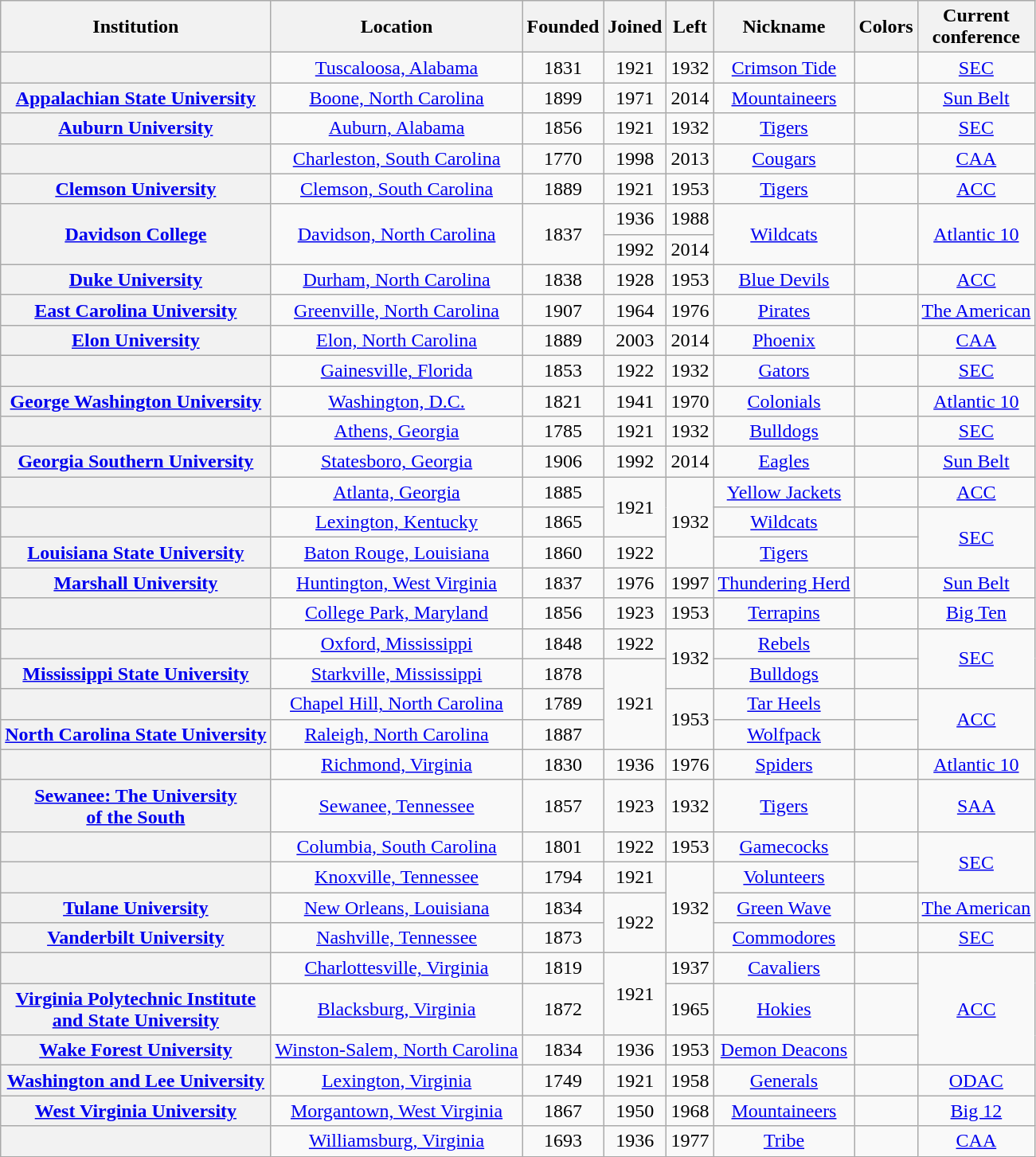<table class="wikitable sortable" style="text-align:center">
<tr>
<th>Institution</th>
<th>Location</th>
<th>Founded</th>
<th>Joined</th>
<th>Left</th>
<th>Nickname</th>
<th class="Unsortable">Colors</th>
<th>Current<br>conference</th>
</tr>
<tr>
<th></th>
<td><a href='#'>Tuscaloosa, Alabama</a></td>
<td>1831</td>
<td>1921</td>
<td>1932</td>
<td><a href='#'>Crimson Tide</a></td>
<td></td>
<td><a href='#'>SEC</a></td>
</tr>
<tr>
<th><a href='#'>Appalachian State University</a></th>
<td><a href='#'>Boone, North Carolina</a></td>
<td>1899</td>
<td>1971</td>
<td>2014</td>
<td><a href='#'>Mountaineers</a></td>
<td></td>
<td><a href='#'>Sun Belt</a></td>
</tr>
<tr>
<th><a href='#'>Auburn University</a></th>
<td><a href='#'>Auburn, Alabama</a></td>
<td>1856</td>
<td>1921</td>
<td>1932</td>
<td><a href='#'>Tigers</a></td>
<td></td>
<td><a href='#'>SEC</a></td>
</tr>
<tr>
<th></th>
<td><a href='#'>Charleston, South Carolina</a></td>
<td>1770</td>
<td>1998</td>
<td>2013</td>
<td><a href='#'>Cougars</a></td>
<td></td>
<td><a href='#'>CAA</a></td>
</tr>
<tr>
<th><a href='#'>Clemson University</a></th>
<td><a href='#'>Clemson, South Carolina</a></td>
<td>1889</td>
<td>1921</td>
<td>1953</td>
<td><a href='#'>Tigers</a></td>
<td></td>
<td><a href='#'>ACC</a></td>
</tr>
<tr>
<th rowspan="2"><a href='#'>Davidson College</a></th>
<td rowspan="2"><a href='#'>Davidson, North Carolina</a></td>
<td rowspan="2">1837</td>
<td>1936</td>
<td>1988</td>
<td rowspan="2"><a href='#'>Wildcats</a></td>
<td rowspan="2"></td>
<td rowspan="2"><a href='#'>Atlantic 10</a></td>
</tr>
<tr>
<td>1992</td>
<td>2014</td>
</tr>
<tr>
<th><a href='#'>Duke University</a></th>
<td><a href='#'>Durham, North Carolina</a></td>
<td>1838</td>
<td>1928</td>
<td>1953</td>
<td><a href='#'>Blue Devils</a></td>
<td></td>
<td><a href='#'>ACC</a></td>
</tr>
<tr>
<th><a href='#'>East Carolina University</a></th>
<td><a href='#'>Greenville, North Carolina</a></td>
<td>1907</td>
<td>1964</td>
<td>1976</td>
<td><a href='#'>Pirates</a></td>
<td></td>
<td><a href='#'>The American</a></td>
</tr>
<tr>
<th><a href='#'>Elon University</a></th>
<td><a href='#'>Elon, North Carolina</a></td>
<td>1889</td>
<td>2003</td>
<td>2014</td>
<td><a href='#'>Phoenix</a></td>
<td></td>
<td><a href='#'>CAA</a></td>
</tr>
<tr>
<th></th>
<td><a href='#'>Gainesville, Florida</a></td>
<td>1853</td>
<td>1922</td>
<td>1932</td>
<td><a href='#'>Gators</a></td>
<td></td>
<td><a href='#'>SEC</a></td>
</tr>
<tr>
<th><a href='#'>George Washington University</a></th>
<td><a href='#'>Washington, D.C.</a></td>
<td>1821</td>
<td>1941</td>
<td>1970</td>
<td><a href='#'>Colonials</a></td>
<td></td>
<td><a href='#'>Atlantic 10</a></td>
</tr>
<tr>
<th></th>
<td><a href='#'>Athens, Georgia</a></td>
<td>1785</td>
<td>1921</td>
<td>1932</td>
<td><a href='#'>Bulldogs</a></td>
<td></td>
<td><a href='#'>SEC</a></td>
</tr>
<tr>
<th><a href='#'>Georgia Southern University</a></th>
<td><a href='#'>Statesboro, Georgia</a></td>
<td>1906</td>
<td>1992</td>
<td>2014</td>
<td><a href='#'>Eagles</a></td>
<td></td>
<td><a href='#'>Sun Belt</a></td>
</tr>
<tr>
<th></th>
<td><a href='#'>Atlanta, Georgia</a></td>
<td>1885</td>
<td rowspan="2">1921</td>
<td rowspan="3">1932</td>
<td><a href='#'>Yellow Jackets</a></td>
<td></td>
<td><a href='#'>ACC</a></td>
</tr>
<tr>
<th></th>
<td><a href='#'>Lexington, Kentucky</a></td>
<td>1865</td>
<td><a href='#'>Wildcats</a></td>
<td></td>
<td rowspan="2"><a href='#'>SEC</a></td>
</tr>
<tr>
<th><a href='#'>Louisiana State University</a></th>
<td><a href='#'>Baton Rouge, Louisiana</a></td>
<td>1860</td>
<td>1922</td>
<td><a href='#'>Tigers</a></td>
<td></td>
</tr>
<tr>
<th><a href='#'>Marshall University</a></th>
<td><a href='#'>Huntington, West Virginia</a></td>
<td>1837</td>
<td>1976</td>
<td>1997</td>
<td nowrap><a href='#'>Thundering Herd</a></td>
<td></td>
<td><a href='#'>Sun Belt</a></td>
</tr>
<tr>
<th></th>
<td><a href='#'>College Park, Maryland</a></td>
<td>1856</td>
<td>1923</td>
<td>1953</td>
<td><a href='#'>Terrapins</a></td>
<td></td>
<td><a href='#'>Big Ten</a></td>
</tr>
<tr>
<th></th>
<td><a href='#'>Oxford, Mississippi</a></td>
<td>1848</td>
<td>1922</td>
<td rowspan="2">1932</td>
<td><a href='#'>Rebels</a></td>
<td></td>
<td rowspan="2"><a href='#'>SEC</a></td>
</tr>
<tr>
<th><a href='#'>Mississippi State University</a></th>
<td><a href='#'>Starkville, Mississippi</a></td>
<td>1878</td>
<td rowspan="3">1921</td>
<td><a href='#'>Bulldogs</a></td>
<td></td>
</tr>
<tr>
<th></th>
<td><a href='#'>Chapel Hill, North Carolina</a></td>
<td>1789</td>
<td rowspan="2">1953</td>
<td><a href='#'>Tar Heels</a></td>
<td></td>
<td rowspan="2"><a href='#'>ACC</a></td>
</tr>
<tr>
<th><a href='#'>North Carolina State University</a></th>
<td><a href='#'>Raleigh, North Carolina</a></td>
<td>1887</td>
<td><a href='#'>Wolfpack</a></td>
<td></td>
</tr>
<tr>
<th></th>
<td><a href='#'>Richmond, Virginia</a></td>
<td>1830</td>
<td>1936</td>
<td>1976</td>
<td><a href='#'>Spiders</a></td>
<td></td>
<td><a href='#'>Atlantic 10</a></td>
</tr>
<tr>
<th><a href='#'>Sewanee: The University<br>of the South</a></th>
<td><a href='#'>Sewanee, Tennessee</a></td>
<td>1857</td>
<td>1923</td>
<td>1932</td>
<td><a href='#'>Tigers</a></td>
<td></td>
<td nowrap><a href='#'>SAA</a></td>
</tr>
<tr>
<th></th>
<td><a href='#'>Columbia, South Carolina</a></td>
<td>1801</td>
<td>1922</td>
<td>1953</td>
<td><a href='#'>Gamecocks</a></td>
<td></td>
<td rowspan="2"><a href='#'>SEC</a></td>
</tr>
<tr>
<th></th>
<td><a href='#'>Knoxville, Tennessee</a></td>
<td>1794</td>
<td>1921</td>
<td rowspan="3">1932</td>
<td><a href='#'>Volunteers</a></td>
<td></td>
</tr>
<tr>
<th><a href='#'>Tulane University</a></th>
<td><a href='#'>New Orleans, Louisiana</a></td>
<td>1834</td>
<td rowspan="2">1922</td>
<td><a href='#'>Green Wave</a></td>
<td></td>
<td><a href='#'>The American</a></td>
</tr>
<tr>
<th><a href='#'>Vanderbilt University</a></th>
<td><a href='#'>Nashville, Tennessee</a></td>
<td>1873</td>
<td><a href='#'>Commodores</a></td>
<td></td>
<td><a href='#'>SEC</a></td>
</tr>
<tr>
<th></th>
<td><a href='#'>Charlottesville, Virginia</a></td>
<td>1819</td>
<td rowspan="2">1921</td>
<td>1937</td>
<td><a href='#'>Cavaliers</a></td>
<td></td>
<td rowspan="3"><a href='#'>ACC</a></td>
</tr>
<tr>
<th><a href='#'>Virginia Polytechnic Institute<br>and State University</a></th>
<td><a href='#'>Blacksburg, Virginia</a></td>
<td>1872</td>
<td>1965</td>
<td><a href='#'>Hokies</a></td>
<td></td>
</tr>
<tr>
<th><a href='#'>Wake Forest University</a></th>
<td><a href='#'>Winston-Salem, North Carolina</a></td>
<td>1834</td>
<td>1936</td>
<td>1953</td>
<td><a href='#'>Demon Deacons</a></td>
<td></td>
</tr>
<tr>
<th><a href='#'>Washington and Lee University</a></th>
<td><a href='#'>Lexington, Virginia</a></td>
<td>1749</td>
<td>1921</td>
<td>1958</td>
<td><a href='#'>Generals</a></td>
<td></td>
<td><a href='#'>ODAC</a></td>
</tr>
<tr>
<th><a href='#'>West Virginia University</a></th>
<td><a href='#'>Morgantown, West Virginia</a></td>
<td>1867</td>
<td>1950</td>
<td>1968</td>
<td><a href='#'>Mountaineers</a></td>
<td></td>
<td><a href='#'>Big 12</a></td>
</tr>
<tr>
<th></th>
<td><a href='#'>Williamsburg, Virginia</a></td>
<td>1693</td>
<td>1936</td>
<td>1977</td>
<td><a href='#'>Tribe</a></td>
<td></td>
<td><a href='#'>CAA</a></td>
</tr>
</table>
